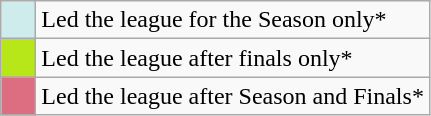<table class="wikitable">
<tr>
<td style="background:#CFECEC; width:1em"></td>
<td>Led the league for the Season only*</td>
</tr>
<tr>
<td style="background:#b7e718; width:1em"></td>
<td>Led the league after finals only*</td>
</tr>
<tr>
<td style="background:#DD6E81; width:1em"></td>
<td>Led the league after Season and Finals*</td>
</tr>
</table>
